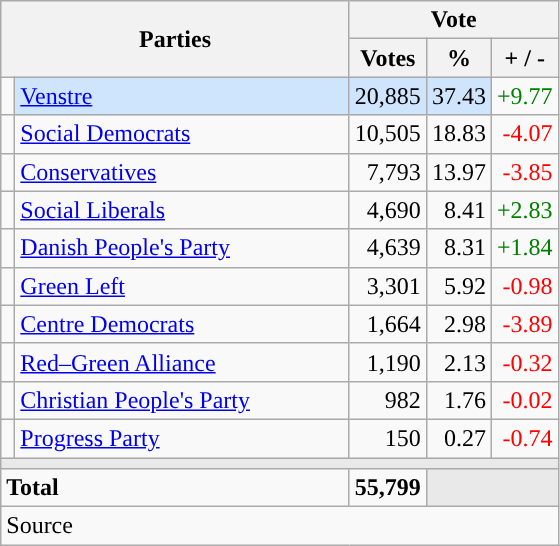<table class="wikitable" style="text-align:right;">
<tr>
<th style="text-align:centre;" rowspan="2" colspan="2" width="225">Parties</th>
<th colspan="3">Vote</th>
</tr>
<tr>
<th width="15">Votes</th>
<th width="15">%</th>
<th width="15">+ / -</th>
</tr>
<tr>
<td width="2" style="color:inherit;background:"></td>
<td bgcolor=#cfe5fe  align="left"><a href='#'>Venstre</a></td>
<td bgcolor=#cfe5fe>20,885</td>
<td bgcolor=#cfe5fe>37.43</td>
<td style=color:green;>+9.77</td>
</tr>
<tr>
<td width="2" style="color:inherit;background:"></td>
<td align="left"><a href='#'>Social Democrats</a></td>
<td>10,505</td>
<td>18.83</td>
<td style=color:red;>-4.07</td>
</tr>
<tr>
<td width="2" style="color:inherit;background:"></td>
<td align="left"><a href='#'>Conservatives</a></td>
<td>7,793</td>
<td>13.97</td>
<td style=color:red;>-3.85</td>
</tr>
<tr>
<td width="2" style="color:inherit;background:"></td>
<td align="left"><a href='#'>Social Liberals</a></td>
<td>4,690</td>
<td>8.41</td>
<td style=color:green;>+2.83</td>
</tr>
<tr>
<td width="2" style="color:inherit;background:"></td>
<td align="left"><a href='#'>Danish People's Party</a></td>
<td>4,639</td>
<td>8.31</td>
<td style=color:green;>+1.84</td>
</tr>
<tr>
<td width="2" style="color:inherit;background:"></td>
<td align="left"><a href='#'>Green Left</a></td>
<td>3,301</td>
<td>5.92</td>
<td style=color:red;>-0.98</td>
</tr>
<tr>
<td width="2" style="color:inherit;background:"></td>
<td align="left"><a href='#'>Centre Democrats</a></td>
<td>1,664</td>
<td>2.98</td>
<td style=color:red;>-3.89</td>
</tr>
<tr>
<td width="2" style="color:inherit;background:"></td>
<td align="left"><a href='#'>Red–Green Alliance</a></td>
<td>1,190</td>
<td>2.13</td>
<td style=color:red;>-0.32</td>
</tr>
<tr>
<td width="2" style="color:inherit;background:"></td>
<td align="left"><a href='#'>Christian People's Party</a></td>
<td>982</td>
<td>1.76</td>
<td style=color:red;>-0.02</td>
</tr>
<tr>
<td width="2" style="color:inherit;background:"></td>
<td align="left"><a href='#'>Progress Party</a></td>
<td>150</td>
<td>0.27</td>
<td style=color:red;>-0.74</td>
</tr>
<tr>
<td colspan="7" bgcolor="#E9E9E9"></td>
</tr>
<tr>
<td align="left" colspan="2"><strong>Total</strong></td>
<td><strong>55,799</strong></td>
<td bgcolor="#E9E9E9" colspan="2"></td>
</tr>
<tr>
<td align="left" colspan="6">Source</td>
</tr>
</table>
